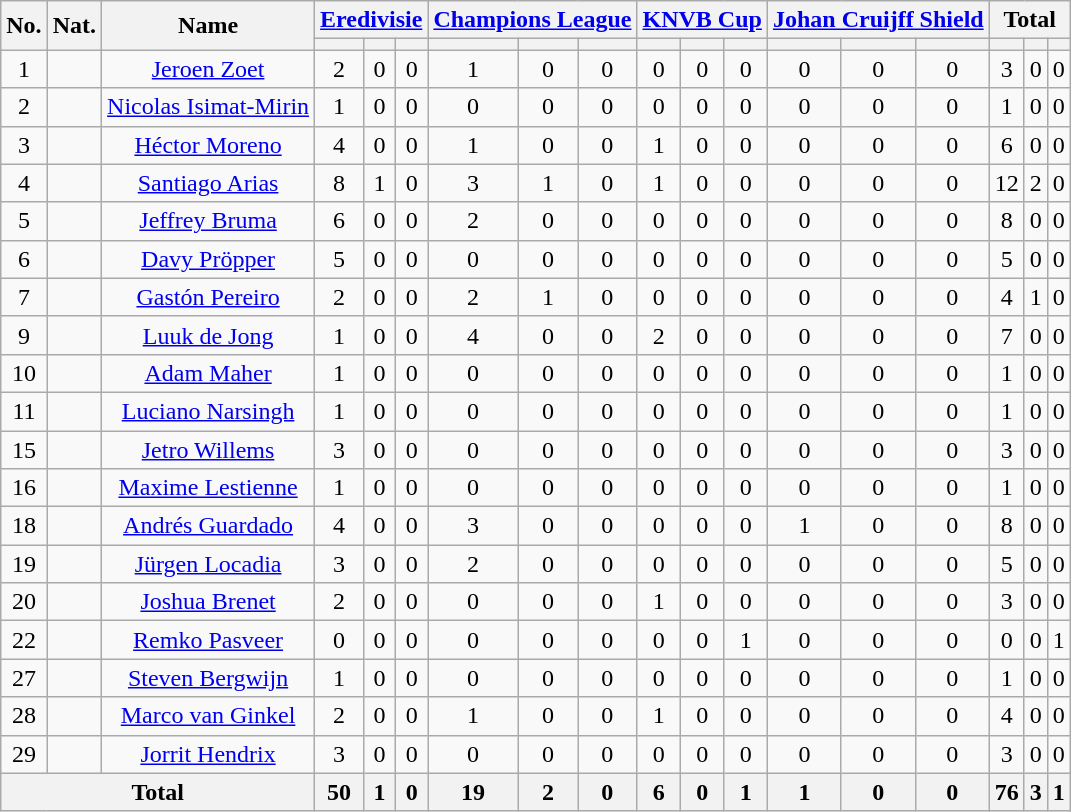<table class="wikitable sortable" style="text-align: center;">
<tr>
<th rowspan="2">No.</th>
<th rowspan="2">Nat.</th>
<th rowspan="2">Name</th>
<th colspan="3"><a href='#'>Eredivisie</a></th>
<th colspan="3"><a href='#'>Champions League</a></th>
<th colspan="3"><a href='#'>KNVB Cup</a></th>
<th colspan="3"><a href='#'>Johan Cruijff Shield</a></th>
<th colspan="3">Total</th>
</tr>
<tr>
<th></th>
<th></th>
<th></th>
<th></th>
<th></th>
<th></th>
<th></th>
<th></th>
<th></th>
<th></th>
<th></th>
<th></th>
<th></th>
<th></th>
<th></th>
</tr>
<tr>
<td>1</td>
<td></td>
<td><a href='#'>Jeroen Zoet</a></td>
<td>2</td>
<td>0</td>
<td>0</td>
<td>1</td>
<td>0</td>
<td>0</td>
<td>0</td>
<td>0</td>
<td>0</td>
<td>0</td>
<td>0</td>
<td>0</td>
<td>3</td>
<td>0</td>
<td>0</td>
</tr>
<tr>
<td>2</td>
<td></td>
<td><a href='#'>Nicolas Isimat-Mirin</a></td>
<td>1</td>
<td>0</td>
<td>0</td>
<td>0</td>
<td>0</td>
<td>0</td>
<td>0</td>
<td>0</td>
<td>0</td>
<td>0</td>
<td>0</td>
<td>0</td>
<td>1</td>
<td>0</td>
<td>0</td>
</tr>
<tr>
<td>3</td>
<td></td>
<td><a href='#'>Héctor Moreno</a></td>
<td>4</td>
<td>0</td>
<td>0</td>
<td>1</td>
<td>0</td>
<td>0</td>
<td>1</td>
<td>0</td>
<td>0</td>
<td>0</td>
<td>0</td>
<td>0</td>
<td>6</td>
<td>0</td>
<td>0</td>
</tr>
<tr>
<td>4</td>
<td></td>
<td><a href='#'>Santiago Arias</a></td>
<td>8</td>
<td>1</td>
<td>0</td>
<td>3</td>
<td>1</td>
<td>0</td>
<td>1</td>
<td>0</td>
<td>0</td>
<td>0</td>
<td>0</td>
<td>0</td>
<td>12</td>
<td>2</td>
<td>0</td>
</tr>
<tr>
<td>5</td>
<td></td>
<td><a href='#'>Jeffrey Bruma</a></td>
<td>6</td>
<td>0</td>
<td>0</td>
<td>2</td>
<td>0</td>
<td>0</td>
<td>0</td>
<td>0</td>
<td>0</td>
<td>0</td>
<td>0</td>
<td>0</td>
<td>8</td>
<td>0</td>
<td>0</td>
</tr>
<tr>
<td>6</td>
<td></td>
<td><a href='#'>Davy Pröpper</a></td>
<td>5</td>
<td>0</td>
<td>0</td>
<td>0</td>
<td>0</td>
<td>0</td>
<td>0</td>
<td>0</td>
<td>0</td>
<td>0</td>
<td>0</td>
<td>0</td>
<td>5</td>
<td>0</td>
<td>0</td>
</tr>
<tr>
<td>7</td>
<td></td>
<td><a href='#'>Gastón Pereiro</a></td>
<td>2</td>
<td>0</td>
<td>0</td>
<td>2</td>
<td>1</td>
<td>0</td>
<td>0</td>
<td>0</td>
<td>0</td>
<td>0</td>
<td>0</td>
<td>0</td>
<td>4</td>
<td>1</td>
<td>0</td>
</tr>
<tr>
<td>9</td>
<td></td>
<td><a href='#'>Luuk de Jong</a></td>
<td>1</td>
<td>0</td>
<td>0</td>
<td>4</td>
<td>0</td>
<td>0</td>
<td>2</td>
<td>0</td>
<td>0</td>
<td>0</td>
<td>0</td>
<td>0</td>
<td>7</td>
<td>0</td>
<td>0</td>
</tr>
<tr>
<td>10</td>
<td></td>
<td><a href='#'>Adam Maher</a></td>
<td>1</td>
<td>0</td>
<td>0</td>
<td>0</td>
<td>0</td>
<td>0</td>
<td>0</td>
<td>0</td>
<td>0</td>
<td>0</td>
<td>0</td>
<td>0</td>
<td>1</td>
<td>0</td>
<td>0</td>
</tr>
<tr>
<td>11</td>
<td></td>
<td><a href='#'>Luciano Narsingh</a></td>
<td>1</td>
<td>0</td>
<td>0</td>
<td>0</td>
<td>0</td>
<td>0</td>
<td>0</td>
<td>0</td>
<td>0</td>
<td>0</td>
<td>0</td>
<td>0</td>
<td>1</td>
<td>0</td>
<td>0</td>
</tr>
<tr>
<td>15</td>
<td></td>
<td><a href='#'>Jetro Willems</a></td>
<td>3</td>
<td>0</td>
<td>0</td>
<td>0</td>
<td>0</td>
<td>0</td>
<td>0</td>
<td>0</td>
<td>0</td>
<td>0</td>
<td>0</td>
<td>0</td>
<td>3</td>
<td>0</td>
<td>0</td>
</tr>
<tr>
<td>16</td>
<td></td>
<td><a href='#'>Maxime Lestienne</a></td>
<td>1</td>
<td>0</td>
<td>0</td>
<td>0</td>
<td>0</td>
<td>0</td>
<td>0</td>
<td>0</td>
<td>0</td>
<td>0</td>
<td>0</td>
<td>0</td>
<td>1</td>
<td>0</td>
<td>0</td>
</tr>
<tr>
<td>18</td>
<td></td>
<td><a href='#'>Andrés Guardado</a></td>
<td>4</td>
<td>0</td>
<td>0</td>
<td>3</td>
<td>0</td>
<td>0</td>
<td>0</td>
<td>0</td>
<td>0</td>
<td>1</td>
<td>0</td>
<td>0</td>
<td>8</td>
<td>0</td>
<td>0</td>
</tr>
<tr>
<td>19</td>
<td></td>
<td><a href='#'>Jürgen Locadia</a></td>
<td>3</td>
<td>0</td>
<td>0</td>
<td>2</td>
<td>0</td>
<td>0</td>
<td>0</td>
<td>0</td>
<td>0</td>
<td>0</td>
<td>0</td>
<td>0</td>
<td>5</td>
<td>0</td>
<td>0</td>
</tr>
<tr>
<td>20</td>
<td></td>
<td><a href='#'>Joshua Brenet</a></td>
<td>2</td>
<td>0</td>
<td>0</td>
<td>0</td>
<td>0</td>
<td>0</td>
<td>1</td>
<td>0</td>
<td>0</td>
<td>0</td>
<td>0</td>
<td>0</td>
<td>3</td>
<td>0</td>
<td>0</td>
</tr>
<tr>
<td>22</td>
<td></td>
<td><a href='#'>Remko Pasveer</a></td>
<td>0</td>
<td>0</td>
<td>0</td>
<td>0</td>
<td>0</td>
<td>0</td>
<td>0</td>
<td>0</td>
<td>1</td>
<td>0</td>
<td>0</td>
<td>0</td>
<td>0</td>
<td>0</td>
<td>1</td>
</tr>
<tr>
<td>27</td>
<td></td>
<td><a href='#'>Steven Bergwijn</a></td>
<td>1</td>
<td>0</td>
<td>0</td>
<td>0</td>
<td>0</td>
<td>0</td>
<td>0</td>
<td>0</td>
<td>0</td>
<td>0</td>
<td>0</td>
<td>0</td>
<td>1</td>
<td>0</td>
<td>0</td>
</tr>
<tr>
<td>28</td>
<td></td>
<td><a href='#'>Marco van Ginkel</a></td>
<td>2</td>
<td>0</td>
<td>0</td>
<td>1</td>
<td>0</td>
<td>0</td>
<td>1</td>
<td>0</td>
<td>0</td>
<td>0</td>
<td>0</td>
<td>0</td>
<td>4</td>
<td>0</td>
<td>0</td>
</tr>
<tr>
<td>29</td>
<td></td>
<td><a href='#'>Jorrit Hendrix</a></td>
<td>3</td>
<td>0</td>
<td>0</td>
<td>0</td>
<td>0</td>
<td>0</td>
<td>0</td>
<td>0</td>
<td>0</td>
<td>0</td>
<td>0</td>
<td>0</td>
<td>3</td>
<td>0</td>
<td>0</td>
</tr>
<tr>
<th colspan=3>Total</th>
<th>50</th>
<th>1</th>
<th>0</th>
<th>19</th>
<th>2</th>
<th>0</th>
<th>6</th>
<th>0</th>
<th>1</th>
<th>1</th>
<th>0</th>
<th>0</th>
<th>76</th>
<th>3</th>
<th>1</th>
</tr>
</table>
